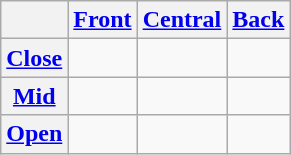<table class="wikitable" style="text-align:center;">
<tr>
<th></th>
<th><a href='#'>Front</a></th>
<th><a href='#'>Central</a></th>
<th><a href='#'>Back</a></th>
</tr>
<tr>
<th><a href='#'>Close</a></th>
<td></td>
<td></td>
<td></td>
</tr>
<tr>
<th><a href='#'>Mid</a></th>
<td></td>
<td></td>
<td></td>
</tr>
<tr>
<th><a href='#'>Open</a></th>
<td></td>
<td></td>
<td></td>
</tr>
</table>
